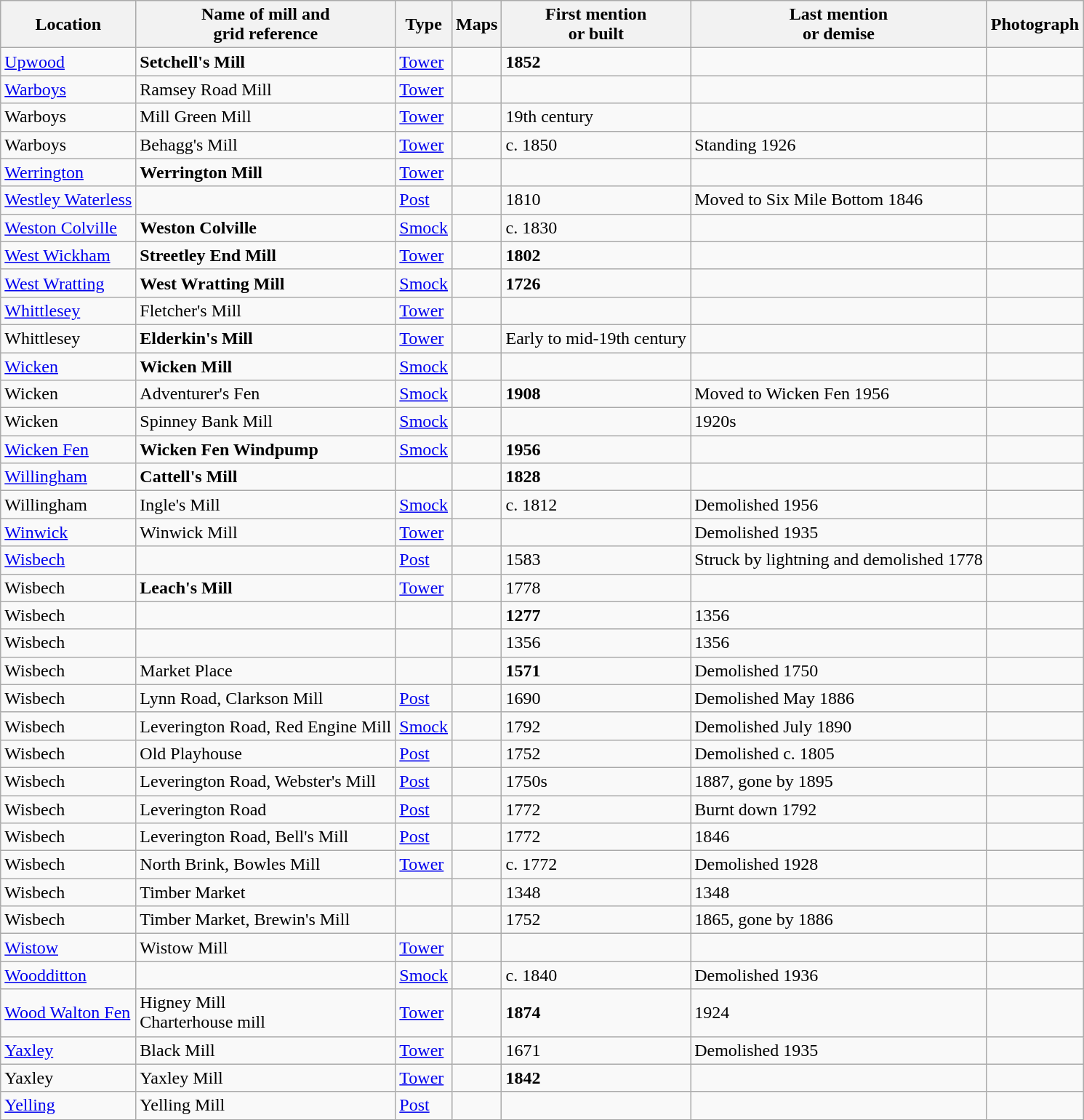<table class="wikitable">
<tr>
<th>Location</th>
<th>Name of mill and<br>grid reference</th>
<th>Type</th>
<th>Maps</th>
<th>First mention<br>or built</th>
<th>Last mention<br> or demise</th>
<th>Photograph</th>
</tr>
<tr>
<td><a href='#'>Upwood</a></td>
<td><strong>Setchell's Mill</strong><br></td>
<td><a href='#'>Tower</a></td>
<td></td>
<td><strong>1852</strong></td>
<td></td>
<td></td>
</tr>
<tr>
<td><a href='#'>Warboys</a></td>
<td>Ramsey Road Mill<br></td>
<td><a href='#'>Tower</a></td>
<td></td>
<td></td>
<td></td>
<td></td>
</tr>
<tr>
<td>Warboys</td>
<td>Mill Green Mill<br></td>
<td><a href='#'>Tower</a></td>
<td></td>
<td>19th century</td>
<td></td>
<td></td>
</tr>
<tr>
<td>Warboys</td>
<td>Behagg's Mill<br></td>
<td><a href='#'>Tower</a></td>
<td></td>
<td>c. 1850</td>
<td>Standing 1926</td>
<td></td>
</tr>
<tr>
<td><a href='#'>Werrington</a></td>
<td><strong>Werrington Mill</strong><br></td>
<td><a href='#'>Tower</a></td>
<td></td>
<td></td>
<td></td>
<td></td>
</tr>
<tr>
<td><a href='#'>Westley Waterless</a></td>
<td></td>
<td><a href='#'>Post</a></td>
<td></td>
<td>1810</td>
<td>Moved to Six Mile Bottom 1846</td>
<td></td>
</tr>
<tr>
<td><a href='#'>Weston Colville</a></td>
<td><strong>Weston Colville</strong><br></td>
<td><a href='#'>Smock</a></td>
<td></td>
<td>c. 1830</td>
<td></td>
<td></td>
</tr>
<tr>
<td><a href='#'>West Wickham</a></td>
<td><strong>Streetley End Mill</strong><br></td>
<td><a href='#'>Tower</a></td>
<td></td>
<td><strong>1802</strong></td>
<td></td>
<td></td>
</tr>
<tr>
<td><a href='#'>West Wratting</a></td>
<td><strong>West Wratting Mill</strong><br></td>
<td><a href='#'>Smock</a></td>
<td></td>
<td><strong>1726</strong></td>
<td></td>
<td></td>
</tr>
<tr>
<td><a href='#'>Whittlesey</a></td>
<td>Fletcher's Mill<br></td>
<td><a href='#'>Tower</a></td>
<td></td>
<td></td>
<td></td>
<td></td>
</tr>
<tr>
<td>Whittlesey</td>
<td><strong>Elderkin's Mill</strong><br></td>
<td><a href='#'>Tower</a></td>
<td></td>
<td>Early to mid-19th century</td>
<td></td>
<td></td>
</tr>
<tr>
<td><a href='#'>Wicken</a></td>
<td><strong>Wicken Mill</strong><br></td>
<td><a href='#'>Smock</a></td>
<td></td>
<td></td>
<td></td>
<td></td>
</tr>
<tr>
<td>Wicken</td>
<td>Adventurer's Fen</td>
<td><a href='#'>Smock</a></td>
<td></td>
<td><strong>1908</strong></td>
<td>Moved to Wicken Fen 1956</td>
<td></td>
</tr>
<tr>
<td>Wicken</td>
<td>Spinney Bank Mill<br></td>
<td><a href='#'>Smock</a></td>
<td></td>
<td></td>
<td>1920s</td>
<td></td>
</tr>
<tr>
<td><a href='#'>Wicken Fen</a></td>
<td><strong>Wicken Fen Windpump</strong><br></td>
<td><a href='#'>Smock</a></td>
<td></td>
<td><strong>1956</strong></td>
<td></td>
<td></td>
</tr>
<tr>
<td><a href='#'>Willingham</a></td>
<td><strong>Cattell's Mill</strong><br></td>
<td></td>
<td></td>
<td><strong>1828</strong></td>
<td></td>
<td></td>
</tr>
<tr>
<td>Willingham</td>
<td>Ingle's Mill<br></td>
<td><a href='#'>Smock</a></td>
<td></td>
<td>c. 1812</td>
<td>Demolished 1956<br></td>
<td></td>
</tr>
<tr>
<td><a href='#'>Winwick</a></td>
<td>Winwick Mill<br></td>
<td><a href='#'>Tower</a></td>
<td></td>
<td></td>
<td>Demolished 1935</td>
<td></td>
</tr>
<tr>
<td><a href='#'>Wisbech</a></td>
<td></td>
<td><a href='#'>Post</a></td>
<td></td>
<td>1583</td>
<td>Struck by lightning and demolished 1778</td>
<td></td>
</tr>
<tr>
<td>Wisbech</td>
<td><strong>Leach's Mill</strong><br></td>
<td><a href='#'>Tower</a></td>
<td></td>
<td>1778</td>
<td></td>
<td></td>
</tr>
<tr>
<td>Wisbech</td>
<td></td>
<td></td>
<td></td>
<td><strong>1277</strong></td>
<td>1356</td>
<td></td>
</tr>
<tr>
<td>Wisbech</td>
<td></td>
<td></td>
<td></td>
<td>1356</td>
<td>1356</td>
<td></td>
</tr>
<tr>
<td>Wisbech</td>
<td>Market Place</td>
<td></td>
<td></td>
<td><strong>1571</strong></td>
<td>Demolished 1750</td>
<td></td>
</tr>
<tr>
<td>Wisbech</td>
<td>Lynn Road, Clarkson Mill</td>
<td><a href='#'>Post</a></td>
<td></td>
<td>1690</td>
<td>Demolished May 1886</td>
<td></td>
</tr>
<tr>
<td>Wisbech</td>
<td>Leverington Road, Red Engine Mill</td>
<td><a href='#'>Smock</a></td>
<td></td>
<td>1792</td>
<td>Demolished July 1890</td>
<td></td>
</tr>
<tr>
<td>Wisbech</td>
<td>Old Playhouse</td>
<td><a href='#'>Post</a></td>
<td></td>
<td>1752</td>
<td>Demolished c. 1805</td>
<td></td>
</tr>
<tr>
<td>Wisbech</td>
<td>Leverington Road, Webster's Mill</td>
<td><a href='#'>Post</a></td>
<td></td>
<td>1750s</td>
<td>1887, gone by 1895</td>
<td></td>
</tr>
<tr>
<td>Wisbech</td>
<td>Leverington Road</td>
<td><a href='#'>Post</a></td>
<td></td>
<td>1772</td>
<td>Burnt down 1792</td>
<td></td>
</tr>
<tr>
<td>Wisbech</td>
<td>Leverington Road, Bell's Mill</td>
<td><a href='#'>Post</a></td>
<td></td>
<td>1772</td>
<td>1846</td>
<td></td>
</tr>
<tr>
<td>Wisbech</td>
<td>North Brink, Bowles Mill</td>
<td><a href='#'>Tower</a></td>
<td></td>
<td>c. 1772</td>
<td>Demolished 1928</td>
<td></td>
</tr>
<tr>
<td>Wisbech</td>
<td>Timber Market</td>
<td></td>
<td></td>
<td>1348</td>
<td>1348</td>
<td></td>
</tr>
<tr>
<td>Wisbech</td>
<td>Timber Market, Brewin's Mill</td>
<td></td>
<td></td>
<td>1752</td>
<td>1865, gone by 1886</td>
<td></td>
</tr>
<tr>
<td><a href='#'>Wistow</a></td>
<td>Wistow Mill<br></td>
<td><a href='#'>Tower</a></td>
<td></td>
<td></td>
<td></td>
<td></td>
</tr>
<tr>
<td><a href='#'>Woodditton</a></td>
<td></td>
<td><a href='#'>Smock</a></td>
<td></td>
<td>c. 1840</td>
<td>Demolished 1936<br></td>
<td></td>
</tr>
<tr>
<td><a href='#'>Wood Walton Fen</a></td>
<td>Higney Mill<br>Charterhouse mill<br></td>
<td><a href='#'>Tower</a></td>
<td></td>
<td><strong>1874</strong></td>
<td>1924<br></td>
<td></td>
</tr>
<tr>
<td><a href='#'>Yaxley</a></td>
<td>Black Mill<br></td>
<td><a href='#'>Tower</a></td>
<td></td>
<td>1671</td>
<td>Demolished 1935</td>
<td></td>
</tr>
<tr>
<td>Yaxley</td>
<td>Yaxley Mill<br></td>
<td><a href='#'>Tower</a></td>
<td></td>
<td><strong>1842</strong></td>
<td></td>
<td></td>
</tr>
<tr>
<td><a href='#'>Yelling</a></td>
<td>Yelling Mill<br></td>
<td><a href='#'>Post</a></td>
<td></td>
<td></td>
<td></td>
<td></td>
</tr>
</table>
